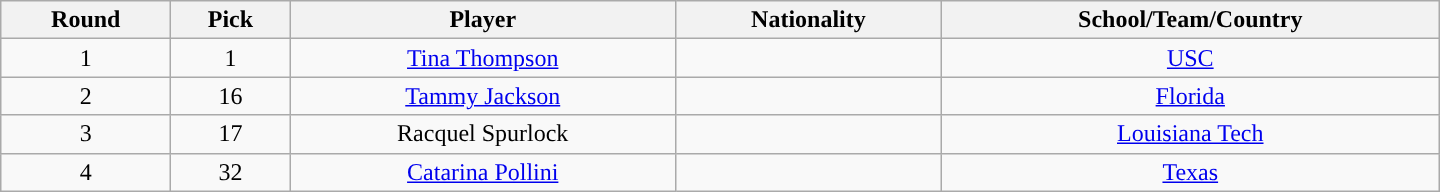<table class="wikitable" style="text-align:center; width:60em">
<tr>
<th>Round</th>
<th>Pick</th>
<th>Player</th>
<th>Nationality</th>
<th>School/Team/Country</th>
</tr>
<tr>
<td>1</td>
<td>1</td>
<td><a href='#'>Tina Thompson</a></td>
<td></td>
<td><a href='#'>USC</a></td>
</tr>
<tr>
<td>2</td>
<td>16</td>
<td><a href='#'>Tammy Jackson</a></td>
<td></td>
<td><a href='#'>Florida</a></td>
</tr>
<tr>
<td>3</td>
<td>17</td>
<td>Racquel Spurlock</td>
<td></td>
<td><a href='#'>Louisiana Tech</a></td>
</tr>
<tr>
<td>4</td>
<td>32</td>
<td><a href='#'>Catarina Pollini</a></td>
<td></td>
<td><a href='#'>Texas</a></td>
</tr>
</table>
